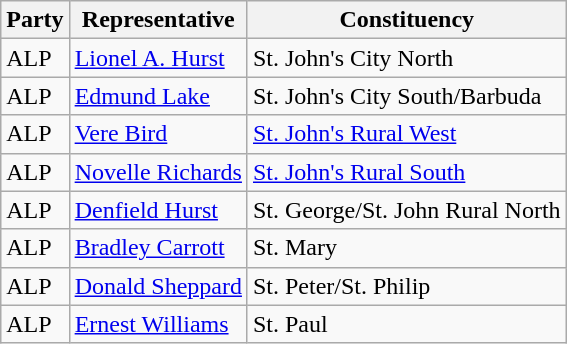<table class="wikitable">
<tr>
<th><strong>Party</strong></th>
<th><strong>Representative</strong></th>
<th><strong>Constituency</strong></th>
</tr>
<tr>
<td>ALP</td>
<td><a href='#'>Lionel A. Hurst</a></td>
<td>St. John's City North</td>
</tr>
<tr>
<td>ALP</td>
<td><a href='#'>Edmund Lake</a></td>
<td>St. John's City South/Barbuda</td>
</tr>
<tr>
<td>ALP</td>
<td><a href='#'>Vere Bird</a></td>
<td><a href='#'>St. John's Rural West</a></td>
</tr>
<tr>
<td>ALP</td>
<td><a href='#'>Novelle Richards</a></td>
<td><a href='#'>St. John's Rural South</a></td>
</tr>
<tr>
<td>ALP</td>
<td><a href='#'>Denfield Hurst</a></td>
<td>St. George/St. John Rural North</td>
</tr>
<tr>
<td>ALP</td>
<td><a href='#'>Bradley Carrott</a></td>
<td>St. Mary</td>
</tr>
<tr>
<td>ALP</td>
<td><a href='#'>Donald Sheppard</a></td>
<td>St. Peter/St. Philip</td>
</tr>
<tr>
<td>ALP</td>
<td><a href='#'>Ernest Williams</a></td>
<td>St. Paul</td>
</tr>
</table>
